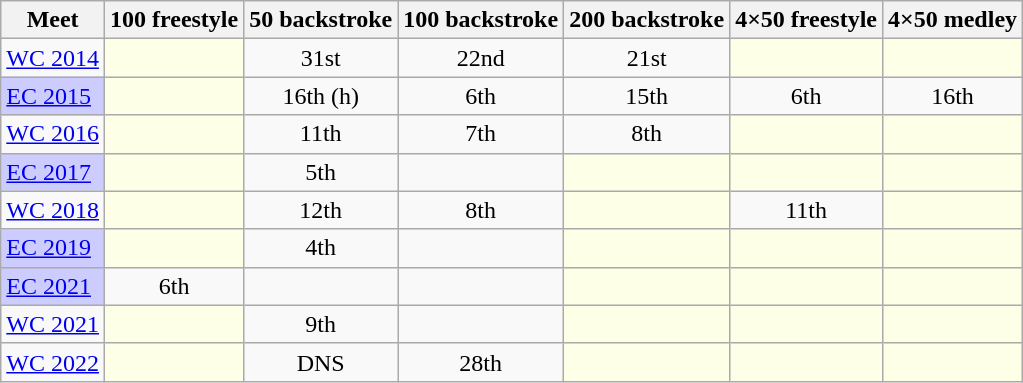<table class="sortable wikitable">
<tr>
<th>Meet</th>
<th class="unsortable">100 freestyle</th>
<th class="unsortable">50 backstroke</th>
<th class="unsortable">100 backstroke</th>
<th class="unsortable">200 backstroke</th>
<th class="unsortable">4×50 freestyle</th>
<th class="unsortable">4×50 medley</th>
</tr>
<tr>
<td><a href='#'>WC 2014</a></td>
<td style="background:#fdffe7"></td>
<td align="center">31st</td>
<td align="center">22nd</td>
<td align="center">21st</td>
<td style="background:#fdffe7"></td>
<td style="background:#fdffe7"></td>
</tr>
<tr>
<td style="background:#ccccff"><a href='#'>EC 2015</a></td>
<td style="background:#fdffe7"></td>
<td align="center">16th (h)</td>
<td align="center">6th</td>
<td align="center">15th</td>
<td align="center">6th</td>
<td align="center">16th</td>
</tr>
<tr>
<td><a href='#'>WC 2016</a></td>
<td style="background:#fdffe7"></td>
<td align="center">11th</td>
<td align="center">7th</td>
<td align="center">8th</td>
<td style="background:#fdffe7"></td>
<td style="background:#fdffe7"></td>
</tr>
<tr>
<td style="background:#ccccff"><a href='#'>EC 2017</a></td>
<td style="background:#fdffe7"></td>
<td align="center">5th</td>
<td align="center"></td>
<td style="background:#fdffe7"></td>
<td style="background:#fdffe7"></td>
<td style="background:#fdffe7"></td>
</tr>
<tr>
<td><a href='#'>WC 2018</a></td>
<td style="background:#fdffe7"></td>
<td align="center">12th</td>
<td align="center">8th</td>
<td style="background:#fdffe7"></td>
<td align="center">11th</td>
<td style="background:#fdffe7"></td>
</tr>
<tr>
<td style="background:#ccccff"><a href='#'>EC 2019</a></td>
<td style="background:#fdffe7"></td>
<td align="center">4th</td>
<td align="center"></td>
<td style="background:#fdffe7"></td>
<td style="background:#fdffe7"></td>
<td style="background:#fdffe7"></td>
</tr>
<tr>
<td style="background:#ccccff"><a href='#'>EC 2021</a></td>
<td align="center">6th</td>
<td align="center"></td>
<td align="center"></td>
<td style="background:#fdffe7"></td>
<td style="background:#fdffe7"></td>
<td style="background:#fdffe7"></td>
</tr>
<tr>
<td><a href='#'>WC 2021</a></td>
<td style="background:#fdffe7"></td>
<td align="center">9th</td>
<td align="center"></td>
<td style="background:#fdffe7"></td>
<td style="background:#fdffe7"></td>
<td style="background:#fdffe7"></td>
</tr>
<tr>
<td><a href='#'>WC 2022</a></td>
<td style="background:#fdffe7"></td>
<td align="center">DNS</td>
<td align="center">28th</td>
<td style="background:#fdffe7"></td>
<td style="background:#fdffe7"></td>
<td style="background:#fdffe7"></td>
</tr>
</table>
